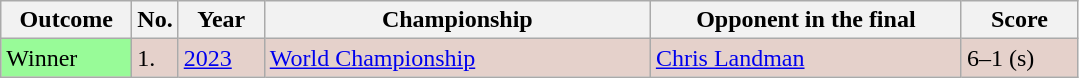<table class="sortable wikitable">
<tr>
<th width="80">Outcome</th>
<th width="20">No.</th>
<th width="50">Year</th>
<th style="width:250px;">Championship</th>
<th style="width:200px;">Opponent in the final</th>
<th width="70">Score</th>
</tr>
<tr style="background:#e5d1cb;">
<td style="background:#98FB98">Winner</td>
<td>1.</td>
<td><a href='#'>2023</a></td>
<td><a href='#'>World Championship</a></td>
<td> <a href='#'>Chris Landman</a></td>
<td style="background:#e5d1cb;">6–1 (s)</td>
</tr>
</table>
